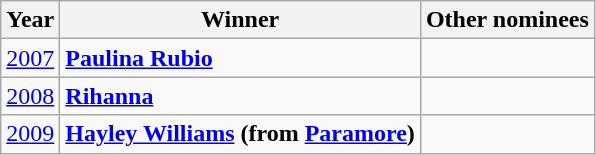<table class="wikitable">
<tr>
<th>Year</th>
<th>Winner</th>
<th>Other nominees</th>
</tr>
<tr>
<td><a href='#'>2007</a></td>
<td><strong><a href='#'>Paulina Rubio</a></strong></td>
<td></td>
</tr>
<tr>
<td><a href='#'>2008</a></td>
<td><strong><a href='#'>Rihanna</a></strong></td>
<td></td>
</tr>
<tr>
<td><a href='#'>2009</a></td>
<td><strong><a href='#'>Hayley Williams</a> (from <a href='#'>Paramore</a>)</strong></td>
<td></td>
</tr>
</table>
